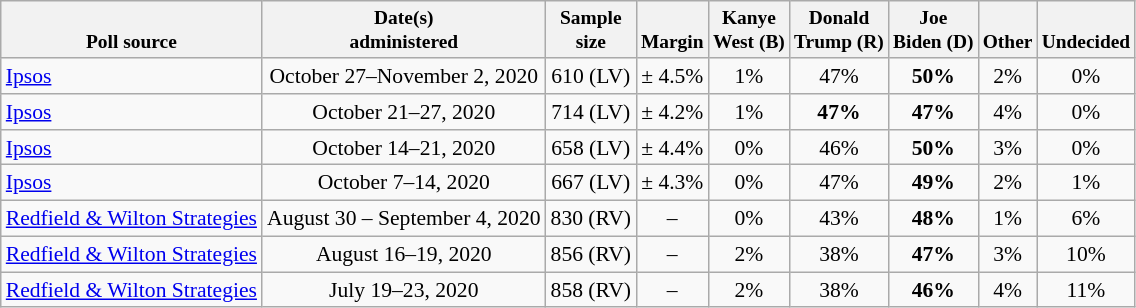<table class="wikitable sortable" style="font-size:90%;text-align:center;">
<tr valign=bottom style="font-size:90%;">
<th>Poll source</th>
<th data-sort-type="date">Date(s)<br>administered</th>
<th data-sort-type="number">Sample<br>size</th>
<th>Margin<br></th>
<th>Kanye<br>West (B)</th>
<th>Donald<br>Trump (R)</th>
<th>Joe<br>Biden (D)</th>
<th>Other</th>
<th>Undecided</th>
</tr>
<tr>
<td style="text-align:left;"><a href='#'>Ipsos</a></td>
<td data-sort-value="November 2, 2020">October 27–November 2, 2020</td>
<td>610 (LV)</td>
<td>± 4.5%</td>
<td>1%</td>
<td>47%</td>
<td><strong>50%</strong></td>
<td>2%</td>
<td>0%</td>
</tr>
<tr>
<td style="text-align:left;"><a href='#'>Ipsos</a></td>
<td data-sort-value="October 27, 2020">October 21–27, 2020</td>
<td>714 (LV)</td>
<td>± 4.2%</td>
<td>1%</td>
<td><strong>47%</strong></td>
<td><strong>47%</strong></td>
<td>4%</td>
<td>0%</td>
</tr>
<tr>
<td style="text-align:left;"><a href='#'>Ipsos</a></td>
<td data-sort-value="October 21, 2020">October 14–21, 2020</td>
<td>658 (LV)</td>
<td>± 4.4%</td>
<td>0%</td>
<td>46%</td>
<td><strong>50%</strong></td>
<td>3%</td>
<td>0%</td>
</tr>
<tr>
<td style="text-align:left;"><a href='#'>Ipsos</a></td>
<td data-sort-value="October 14, 2020">October 7–14, 2020</td>
<td>667 (LV)</td>
<td>± 4.3%</td>
<td>0%</td>
<td>47%</td>
<td><strong>49%</strong></td>
<td>2%</td>
<td>1%</td>
</tr>
<tr>
<td style="text-align:left;"><a href='#'>Redfield & Wilton Strategies</a></td>
<td data-sort-value="September 04, 2020">August 30 – September 4, 2020</td>
<td>830 (RV)</td>
<td>–</td>
<td>0%</td>
<td>43%</td>
<td><strong>48%</strong></td>
<td>1%</td>
<td>6%</td>
</tr>
<tr>
<td style="text-align:left;"><a href='#'>Redfield & Wilton Strategies</a></td>
<td data-sort-value="August 19, 2020">August 16–19, 2020</td>
<td>856 (RV)</td>
<td>–</td>
<td>2%</td>
<td>38%</td>
<td><strong>47%</strong></td>
<td>3%</td>
<td>10%</td>
</tr>
<tr>
<td style="text-align:left;"><a href='#'>Redfield & Wilton Strategies</a></td>
<td data-sort-value="July 23, 2020">July 19–23, 2020</td>
<td>858 (RV)</td>
<td>–</td>
<td>2%</td>
<td>38%</td>
<td><strong>46%</strong></td>
<td>4%</td>
<td>11%</td>
</tr>
</table>
